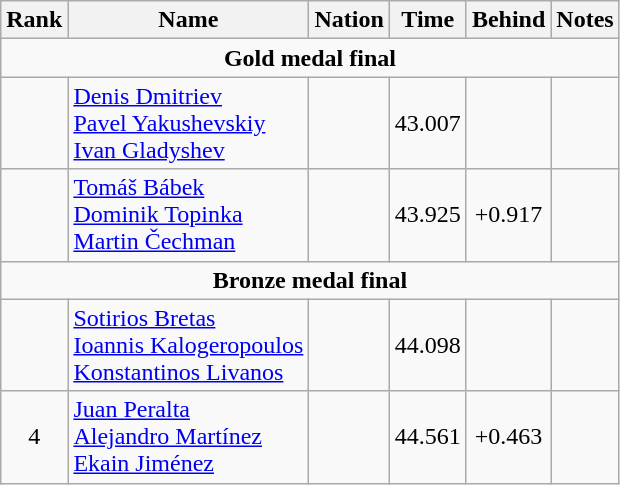<table class="wikitable" style="text-align:center">
<tr>
<th>Rank</th>
<th>Name</th>
<th>Nation</th>
<th>Time</th>
<th>Behind</th>
<th>Notes</th>
</tr>
<tr>
<td colspan=6><strong>Gold medal final</strong></td>
</tr>
<tr>
<td></td>
<td align=left><a href='#'>Denis Dmitriev</a><br><a href='#'>Pavel Yakushevskiy</a><br><a href='#'>Ivan Gladyshev</a></td>
<td align=left></td>
<td>43.007</td>
<td></td>
<td></td>
</tr>
<tr>
<td></td>
<td align=left><a href='#'>Tomáš Bábek</a><br><a href='#'>Dominik Topinka</a><br><a href='#'>Martin Čechman</a></td>
<td align=left></td>
<td>43.925</td>
<td>+0.917</td>
<td></td>
</tr>
<tr>
<td colspan=6><strong>Bronze medal final</strong></td>
</tr>
<tr>
<td></td>
<td align=left><a href='#'>Sotirios Bretas</a><br><a href='#'>Ioannis Kalogeropoulos</a><br><a href='#'>Konstantinos Livanos</a></td>
<td align=left></td>
<td>44.098</td>
<td></td>
<td></td>
</tr>
<tr>
<td>4</td>
<td align=left><a href='#'>Juan Peralta</a><br><a href='#'>Alejandro Martínez</a><br><a href='#'>Ekain Jiménez</a></td>
<td align=left></td>
<td>44.561</td>
<td>+0.463</td>
<td></td>
</tr>
</table>
